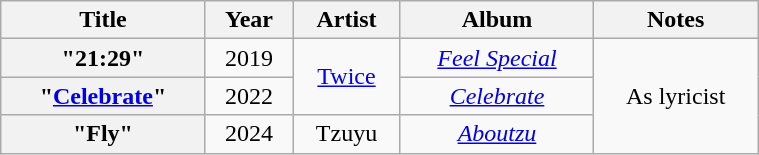<table class="wikitable plainrowheaders" style="text-align:center; width:40%">
<tr>
<th scope="col">Title</th>
<th scope="col">Year</th>
<th scope="col">Artist</th>
<th scope="col">Album</th>
<th scope="col">Notes</th>
</tr>
<tr>
<th scope="row">"21:29"</th>
<td>2019</td>
<td rowspan="2"><a href='#'>Twice</a></td>
<td><em><a href='#'>Feel Special</a></em></td>
<td rowspan="3">As lyricist</td>
</tr>
<tr>
<th scope="row">"<a href='#'>Celebrate</a>"</th>
<td>2022</td>
<td><em><a href='#'>Celebrate</a></em></td>
</tr>
<tr>
<th scope="row">"Fly"</th>
<td>2024</td>
<td>Tzuyu</td>
<td><em><a href='#'>Aboutzu</a></em></td>
</tr>
</table>
